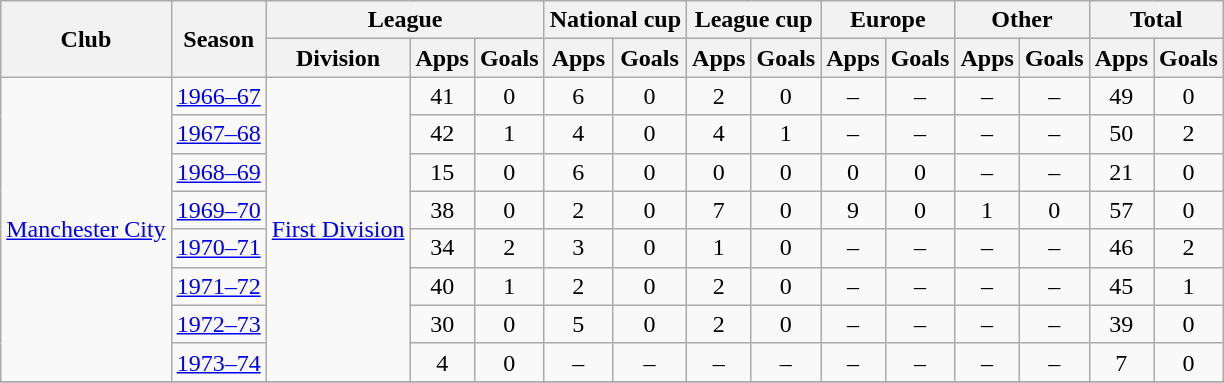<table class="wikitable" style="text-align:center">
<tr>
<th rowspan="2">Club</th>
<th rowspan="2">Season</th>
<th colspan="3">League</th>
<th colspan="2">National cup</th>
<th colspan="2">League cup</th>
<th colspan="2">Europe</th>
<th colspan="2">Other</th>
<th colspan="2">Total</th>
</tr>
<tr>
<th>Division</th>
<th>Apps</th>
<th>Goals</th>
<th>Apps</th>
<th>Goals</th>
<th>Apps</th>
<th>Goals</th>
<th>Apps</th>
<th>Goals</th>
<th>Apps</th>
<th>Goals</th>
<th>Apps</th>
<th>Goals</th>
</tr>
<tr>
<td rowspan="8"><a href='#'>Manchester City</a></td>
<td><a href='#'>1966–67</a></td>
<td rowspan=8><a href='#'>First Division</a></td>
<td>41</td>
<td>0</td>
<td>6</td>
<td>0</td>
<td>2</td>
<td>0</td>
<td>–</td>
<td>–</td>
<td>–</td>
<td>–</td>
<td>49</td>
<td>0</td>
</tr>
<tr>
<td><a href='#'>1967–68</a></td>
<td>42</td>
<td>1</td>
<td>4</td>
<td>0</td>
<td>4</td>
<td>1</td>
<td>–</td>
<td>–</td>
<td>–</td>
<td>–</td>
<td>50</td>
<td>2</td>
</tr>
<tr>
<td><a href='#'>1968–69</a></td>
<td>15</td>
<td>0</td>
<td>6</td>
<td>0</td>
<td>0</td>
<td>0</td>
<td>0</td>
<td>0</td>
<td>–</td>
<td>–</td>
<td>21</td>
<td>0</td>
</tr>
<tr>
<td><a href='#'>1969–70</a></td>
<td>38</td>
<td>0</td>
<td>2</td>
<td>0</td>
<td>7</td>
<td>0</td>
<td>9</td>
<td>0</td>
<td>1</td>
<td>0</td>
<td>57</td>
<td>0</td>
</tr>
<tr>
<td><a href='#'>1970–71</a></td>
<td>34</td>
<td>2</td>
<td>3</td>
<td>0</td>
<td>1</td>
<td>0</td>
<td>–</td>
<td>–</td>
<td>–</td>
<td>–</td>
<td>46</td>
<td>2</td>
</tr>
<tr>
<td><a href='#'>1971–72</a></td>
<td>40</td>
<td>1</td>
<td>2</td>
<td>0</td>
<td>2</td>
<td>0</td>
<td>–</td>
<td>–</td>
<td>–</td>
<td>–</td>
<td>45</td>
<td>1</td>
</tr>
<tr>
<td><a href='#'>1972–73</a></td>
<td>30</td>
<td>0</td>
<td>5</td>
<td>0</td>
<td>2</td>
<td>0</td>
<td>–</td>
<td>–</td>
<td>–</td>
<td>–</td>
<td>39</td>
<td>0</td>
</tr>
<tr>
<td><a href='#'>1973–74</a></td>
<td>4</td>
<td>0</td>
<td>–</td>
<td>–</td>
<td>–</td>
<td>–</td>
<td>–</td>
<td>–</td>
<td>–</td>
<td>–</td>
<td>7</td>
<td>0</td>
</tr>
<tr>
</tr>
</table>
